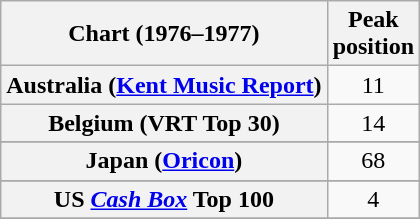<table class="wikitable sortable plainrowheaders" style="text-align:center">
<tr>
<th>Chart (1976–1977)</th>
<th>Peak<br>position</th>
</tr>
<tr>
<th scope="row">Australia (<a href='#'>Kent Music Report</a>)</th>
<td>11</td>
</tr>
<tr>
<th scope="row">Belgium (VRT Top 30)</th>
<td>14</td>
</tr>
<tr>
</tr>
<tr>
</tr>
<tr>
</tr>
<tr>
<th scope="row">Japan (<a href='#'>Oricon</a>)</th>
<td>68</td>
</tr>
<tr>
</tr>
<tr>
</tr>
<tr>
</tr>
<tr>
</tr>
<tr>
</tr>
<tr>
<th scope="row">US <a href='#'><em>Cash Box</em></a> Top 100</th>
<td>4</td>
</tr>
<tr>
</tr>
</table>
